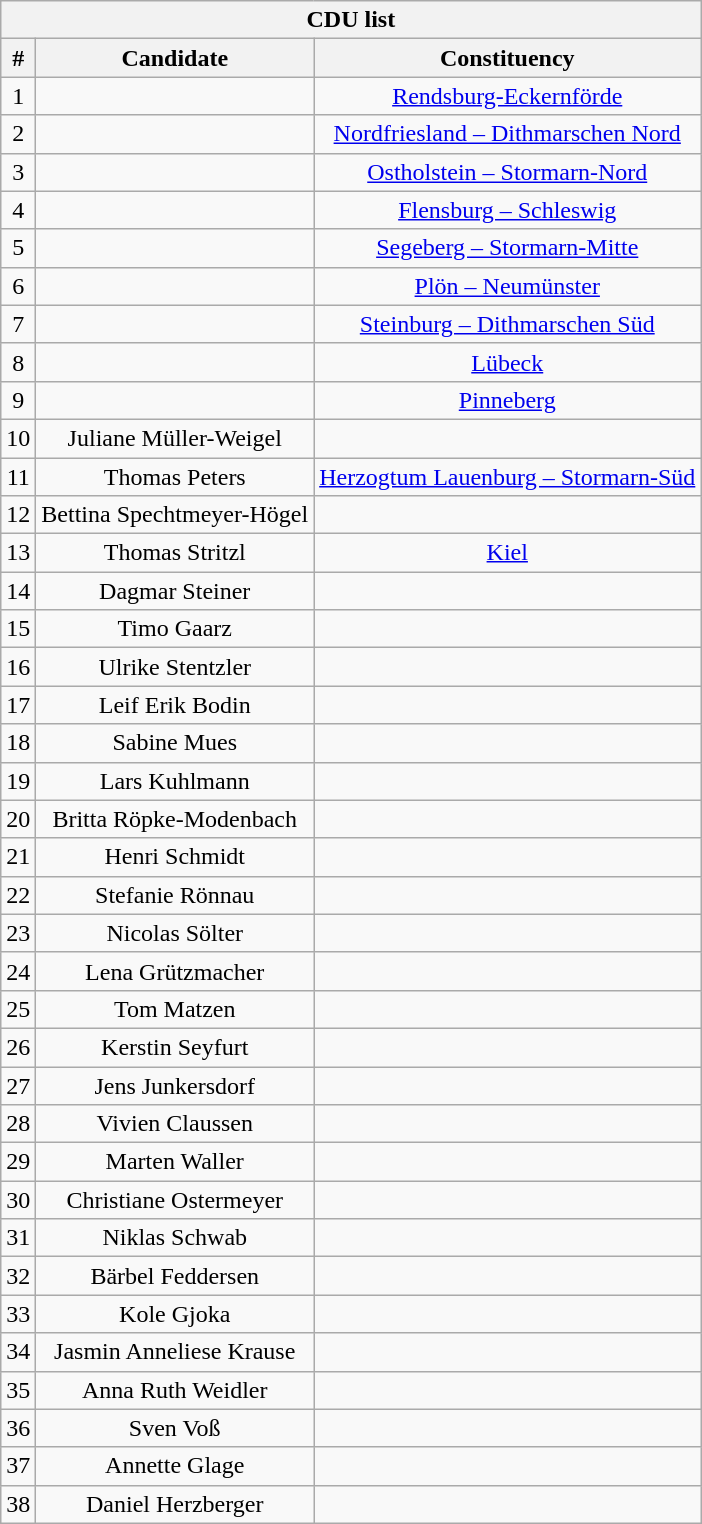<table class="wikitable mw-collapsible mw-collapsed" style="text-align:center">
<tr>
<th colspan=3>CDU list</th>
</tr>
<tr>
<th>#</th>
<th>Candidate</th>
<th>Constituency</th>
</tr>
<tr>
<td>1</td>
<td></td>
<td><a href='#'>Rendsburg-Eckernförde</a></td>
</tr>
<tr>
<td>2</td>
<td></td>
<td><a href='#'>Nordfriesland – Dithmarschen Nord</a></td>
</tr>
<tr>
<td>3</td>
<td></td>
<td><a href='#'>Ostholstein – Stormarn-Nord</a></td>
</tr>
<tr>
<td>4</td>
<td></td>
<td><a href='#'>Flensburg – Schleswig</a></td>
</tr>
<tr>
<td>5</td>
<td></td>
<td><a href='#'>Segeberg – Stormarn-Mitte</a></td>
</tr>
<tr>
<td>6</td>
<td></td>
<td><a href='#'>Plön – Neumünster</a></td>
</tr>
<tr>
<td>7</td>
<td></td>
<td><a href='#'>Steinburg – Dithmarschen Süd</a></td>
</tr>
<tr>
<td>8</td>
<td></td>
<td><a href='#'>Lübeck</a></td>
</tr>
<tr>
<td>9</td>
<td></td>
<td><a href='#'>Pinneberg</a></td>
</tr>
<tr>
<td>10</td>
<td>Juliane Müller-Weigel</td>
<td></td>
</tr>
<tr>
<td>11</td>
<td>Thomas Peters</td>
<td><a href='#'>Herzogtum Lauenburg – Stormarn-Süd</a></td>
</tr>
<tr>
<td>12</td>
<td>Bettina Spechtmeyer-Högel</td>
<td></td>
</tr>
<tr>
<td>13</td>
<td>Thomas Stritzl</td>
<td><a href='#'>Kiel</a></td>
</tr>
<tr>
<td>14</td>
<td>Dagmar Steiner</td>
<td></td>
</tr>
<tr>
<td>15</td>
<td>Timo Gaarz</td>
<td></td>
</tr>
<tr>
<td>16</td>
<td>Ulrike Stentzler</td>
<td></td>
</tr>
<tr>
<td>17</td>
<td>Leif Erik Bodin</td>
<td></td>
</tr>
<tr>
<td>18</td>
<td>Sabine Mues</td>
<td></td>
</tr>
<tr>
<td>19</td>
<td>Lars Kuhlmann</td>
<td></td>
</tr>
<tr>
<td>20</td>
<td>Britta Röpke-Modenbach</td>
<td></td>
</tr>
<tr>
<td>21</td>
<td>Henri Schmidt</td>
<td></td>
</tr>
<tr>
<td>22</td>
<td>Stefanie Rönnau</td>
<td></td>
</tr>
<tr>
<td>23</td>
<td>Nicolas Sölter</td>
<td></td>
</tr>
<tr>
<td>24</td>
<td>Lena Grützmacher</td>
<td></td>
</tr>
<tr>
<td>25</td>
<td>Tom Matzen</td>
<td></td>
</tr>
<tr>
<td>26</td>
<td>Kerstin Seyfurt</td>
<td></td>
</tr>
<tr>
<td>27</td>
<td>Jens Junkersdorf</td>
<td></td>
</tr>
<tr>
<td>28</td>
<td>Vivien Claussen</td>
<td></td>
</tr>
<tr>
<td>29</td>
<td>Marten Waller</td>
<td></td>
</tr>
<tr>
<td>30</td>
<td>Christiane Ostermeyer</td>
<td></td>
</tr>
<tr>
<td>31</td>
<td>Niklas Schwab</td>
<td></td>
</tr>
<tr>
<td>32</td>
<td>Bärbel Feddersen</td>
<td></td>
</tr>
<tr>
<td>33</td>
<td>Kole Gjoka</td>
<td></td>
</tr>
<tr>
<td>34</td>
<td>Jasmin Anneliese Krause</td>
<td></td>
</tr>
<tr>
<td>35</td>
<td>Anna Ruth Weidler</td>
<td></td>
</tr>
<tr>
<td>36</td>
<td>Sven Voß</td>
<td></td>
</tr>
<tr>
<td>37</td>
<td>Annette Glage</td>
<td></td>
</tr>
<tr>
<td>38</td>
<td>Daniel Herzberger</td>
<td></td>
</tr>
</table>
